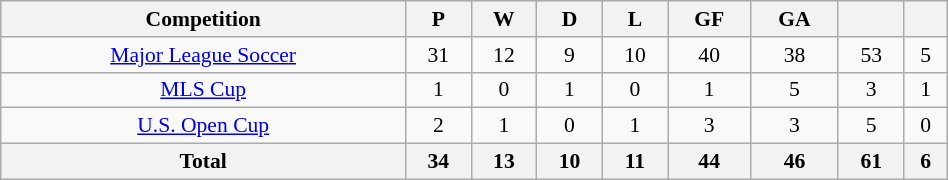<table class="wikitable" style="text-align:center; font-size:90%; width:50%;">
<tr>
<th>Competition</th>
<th>P</th>
<th>W</th>
<th>D</th>
<th>L</th>
<th>GF</th>
<th>GA</th>
<th></th>
<th></th>
</tr>
<tr>
<td><a href='#'>Major League Soccer</a></td>
<td>31</td>
<td>12</td>
<td>9</td>
<td>10</td>
<td>40</td>
<td>38</td>
<td>53</td>
<td>5</td>
</tr>
<tr>
<td><a href='#'>MLS Cup</a></td>
<td>1</td>
<td>0</td>
<td>1</td>
<td>0</td>
<td>1</td>
<td>5</td>
<td>3</td>
<td>1</td>
</tr>
<tr>
<td><a href='#'>U.S. Open Cup</a></td>
<td>2</td>
<td>1</td>
<td>0</td>
<td>1</td>
<td>3</td>
<td>3</td>
<td>5</td>
<td>0</td>
</tr>
<tr>
<th>Total</th>
<th>34</th>
<th>13</th>
<th>10</th>
<th>11</th>
<th>44</th>
<th>46</th>
<th>61</th>
<th>6</th>
</tr>
</table>
